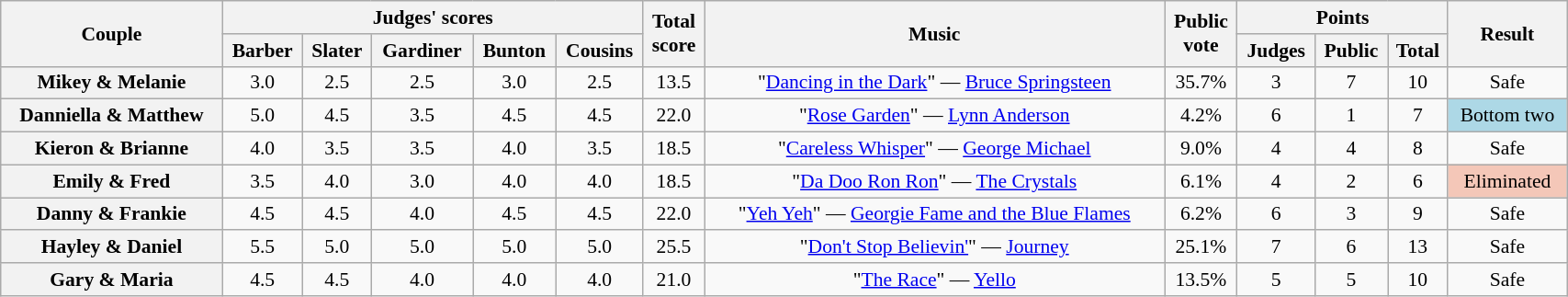<table class="wikitable sortable" style="text-align:center; ; font-size:90%; width:90%">
<tr>
<th scope="col" rowspan=2>Couple</th>
<th scope="col" colspan=5 class="unsortable">Judges' scores</th>
<th scope="col" rowspan=2>Total<br>score</th>
<th scope="col" rowspan=2 class="unsortable">Music</th>
<th scope="col" rowspan=2>Public<br>vote</th>
<th scope="col" colspan=3>Points</th>
<th scope="col" rowspan=2 class="unsortable">Result</th>
</tr>
<tr>
<th class="unsortable">Barber</th>
<th class="unsortable">Slater</th>
<th class="unsortable">Gardiner</th>
<th class="unsortable">Bunton</th>
<th class="unsortable">Cousins</th>
<th class="unsortable">Judges</th>
<th class="unsortable">Public</th>
<th>Total</th>
</tr>
<tr>
<th scope="row">Mikey & Melanie</th>
<td style="text-align:center;">3.0</td>
<td style="text-align:center;">2.5</td>
<td style="text-align:center;">2.5</td>
<td style="text-align:center;">3.0</td>
<td style="text-align:center;">2.5</td>
<td style="text-align:center;">13.5</td>
<td style="text-align:center;">"<a href='#'>Dancing in the Dark</a>" — <a href='#'>Bruce Springsteen</a></td>
<td>35.7%</td>
<td style="text-align:center;">3</td>
<td style="text-align:center;">7</td>
<td style="text-align:center;">10</td>
<td style="text-align:center;">Safe</td>
</tr>
<tr>
<th scope="row">Danniella & Matthew</th>
<td style="text-align:center;">5.0</td>
<td style="text-align:center;">4.5</td>
<td style="text-align:center;">3.5</td>
<td style="text-align:center;">4.5</td>
<td style="text-align:center;">4.5</td>
<td style="text-align:center;">22.0</td>
<td style="text-align:center;">"<a href='#'>Rose Garden</a>" — <a href='#'>Lynn Anderson</a></td>
<td>4.2%</td>
<td style="text-align:center;">6</td>
<td style="text-align:center;">1</td>
<td style="text-align:center;">7</td>
<td bgcolor=lightblue>Bottom two</td>
</tr>
<tr>
<th scope="row">Kieron & Brianne</th>
<td style="text-align:center;">4.0</td>
<td style="text-align:center;">3.5</td>
<td style="text-align:center;">3.5</td>
<td style="text-align:center;">4.0</td>
<td style="text-align:center;">3.5</td>
<td style="text-align:center;">18.5</td>
<td style="text-align:center;">"<a href='#'>Careless Whisper</a>" — <a href='#'>George Michael</a></td>
<td>9.0%</td>
<td style="text-align:center;">4</td>
<td style="text-align:center;">4</td>
<td style="text-align:center;">8</td>
<td style="text-align:center;">Safe</td>
</tr>
<tr>
<th scope="row">Emily & Fred</th>
<td style="text-align:center;">3.5</td>
<td style="text-align:center;">4.0</td>
<td style="text-align:center;">3.0</td>
<td style="text-align:center;">4.0</td>
<td style="text-align:center;">4.0</td>
<td style="text-align:center;">18.5</td>
<td style="text-align:center;">"<a href='#'>Da Doo Ron Ron</a>" — <a href='#'>The Crystals</a></td>
<td>6.1%</td>
<td style="text-align:center;">4</td>
<td style="text-align:center;">2</td>
<td style="text-align:center;">6</td>
<td bgcolor="f4c7b8">Eliminated</td>
</tr>
<tr>
<th scope="row">Danny & Frankie</th>
<td style="text-align:center;">4.5</td>
<td style="text-align:center;">4.5</td>
<td style="text-align:center;">4.0</td>
<td style="text-align:center;">4.5</td>
<td style="text-align:center;">4.5</td>
<td style="text-align:center;">22.0</td>
<td style="text-align:center;">"<a href='#'>Yeh Yeh</a>" — <a href='#'>Georgie Fame and the Blue Flames</a></td>
<td>6.2%</td>
<td style="text-align:center;">6</td>
<td style="text-align:center;">3</td>
<td style="text-align:center;">9</td>
<td style="text-align:center;">Safe</td>
</tr>
<tr>
<th scope="row">Hayley & Daniel</th>
<td style="text-align:center;">5.5</td>
<td style="text-align:center;">5.0</td>
<td style="text-align:center;">5.0</td>
<td style="text-align:center;">5.0</td>
<td style="text-align:center;">5.0</td>
<td style="text-align:center;">25.5</td>
<td style="text-align:center;">"<a href='#'>Don't Stop Believin'</a>" — <a href='#'>Journey</a></td>
<td>25.1%</td>
<td style="text-align:center;">7</td>
<td style="text-align:center;">6</td>
<td style="text-align:center;">13</td>
<td style="text-align:center;">Safe</td>
</tr>
<tr>
<th scope="row">Gary & Maria</th>
<td style="text-align:center;">4.5</td>
<td style="text-align:center;">4.5</td>
<td style="text-align:center;">4.0</td>
<td style="text-align:center;">4.0</td>
<td style="text-align:center;">4.0</td>
<td style="text-align:center;">21.0</td>
<td style="text-align:center;">"<a href='#'>The Race</a>" — <a href='#'>Yello</a></td>
<td>13.5%</td>
<td style="text-align:center;">5</td>
<td style="text-align:center;">5</td>
<td style="text-align:center;">10</td>
<td style="text-align:center;">Safe</td>
</tr>
</table>
